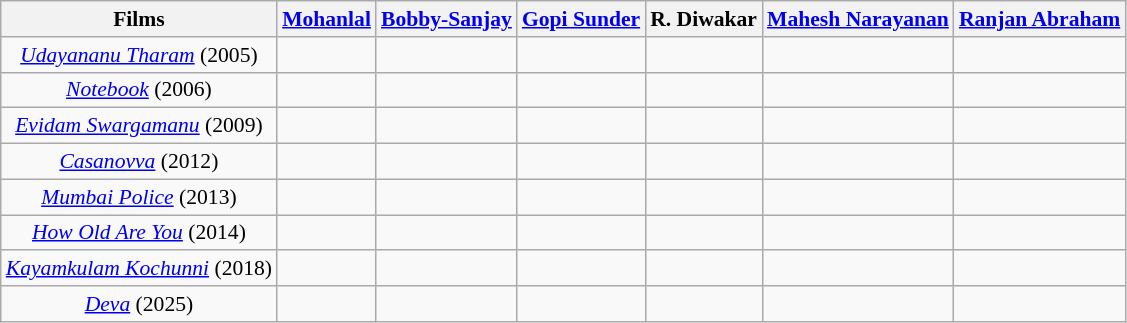<table class="wikitable" style="text-align:center;font-size:90%;">
<tr style="vertical-align:bottom;">
<th>Films</th>
<th><a href='#'>Mohanlal</a></th>
<th><a href='#'>Bobby-Sanjay</a></th>
<th><a href='#'>Gopi Sunder</a></th>
<th>R. Diwakar</th>
<th><a href='#'>Mahesh Narayanan</a></th>
<th><a href='#'>Ranjan Abraham</a></th>
</tr>
<tr>
<td><em><a href='#'>Udayananu Tharam</a></em> (2005)</td>
<td></td>
<td></td>
<td></td>
<td></td>
<td></td>
<td></td>
</tr>
<tr>
<td><em><a href='#'>Notebook</a></em> (2006)</td>
<td></td>
<td></td>
<td></td>
<td></td>
<td></td>
<td></td>
</tr>
<tr>
<td><em><a href='#'>Evidam Swargamanu</a></em> (2009)</td>
<td></td>
<td></td>
<td></td>
<td></td>
<td></td>
<td></td>
</tr>
<tr>
<td><em><a href='#'>Casanovva</a></em> (2012)</td>
<td></td>
<td></td>
<td></td>
<td></td>
<td></td>
<td></td>
</tr>
<tr>
<td><em><a href='#'>Mumbai Police</a></em> (2013)</td>
<td></td>
<td></td>
<td></td>
<td></td>
<td></td>
<td></td>
</tr>
<tr>
<td><em><a href='#'>How Old Are You</a></em> (2014)</td>
<td></td>
<td></td>
<td></td>
<td></td>
<td></td>
<td></td>
</tr>
<tr>
<td><em><a href='#'>Kayamkulam Kochunni</a></em> (2018)</td>
<td></td>
<td></td>
<td></td>
<td></td>
<td></td>
<td></td>
</tr>
<tr>
<td><a href='#'><em>Deva</em></a> (2025)</td>
<td></td>
<td></td>
<td></td>
<td></td>
<td></td>
<td></td>
</tr>
</table>
